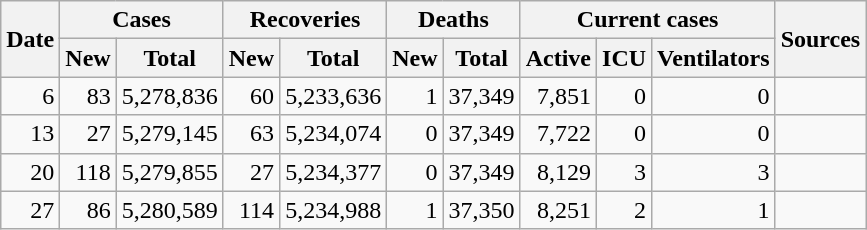<table class="wikitable sortable mw-collapsible mw-collapsed sticky-header-multi sort-under" style="text-align:right;">
<tr>
<th rowspan=2>Date</th>
<th colspan=2>Cases</th>
<th colspan=2>Recoveries</th>
<th colspan=2>Deaths</th>
<th colspan=3>Current cases</th>
<th rowspan=2 class="unsortable">Sources</th>
</tr>
<tr>
<th>New</th>
<th>Total</th>
<th>New</th>
<th>Total</th>
<th>New</th>
<th>Total</th>
<th>Active</th>
<th>ICU</th>
<th>Ventilators</th>
</tr>
<tr>
<td>6</td>
<td>83</td>
<td>5,278,836</td>
<td>60</td>
<td>5,233,636</td>
<td>1</td>
<td>37,349</td>
<td>7,851</td>
<td>0</td>
<td>0</td>
<td></td>
</tr>
<tr>
<td>13</td>
<td>27</td>
<td>5,279,145</td>
<td>63</td>
<td>5,234,074</td>
<td>0</td>
<td>37,349</td>
<td>7,722</td>
<td>0</td>
<td>0</td>
<td></td>
</tr>
<tr>
<td>20</td>
<td>118</td>
<td>5,279,855</td>
<td>27</td>
<td>5,234,377</td>
<td>0</td>
<td>37,349</td>
<td>8,129</td>
<td>3</td>
<td>3</td>
<td></td>
</tr>
<tr>
<td>27</td>
<td>86</td>
<td>5,280,589</td>
<td>114</td>
<td>5,234,988</td>
<td>1</td>
<td>37,350</td>
<td>8,251</td>
<td>2</td>
<td>1</td>
<td></td>
</tr>
</table>
